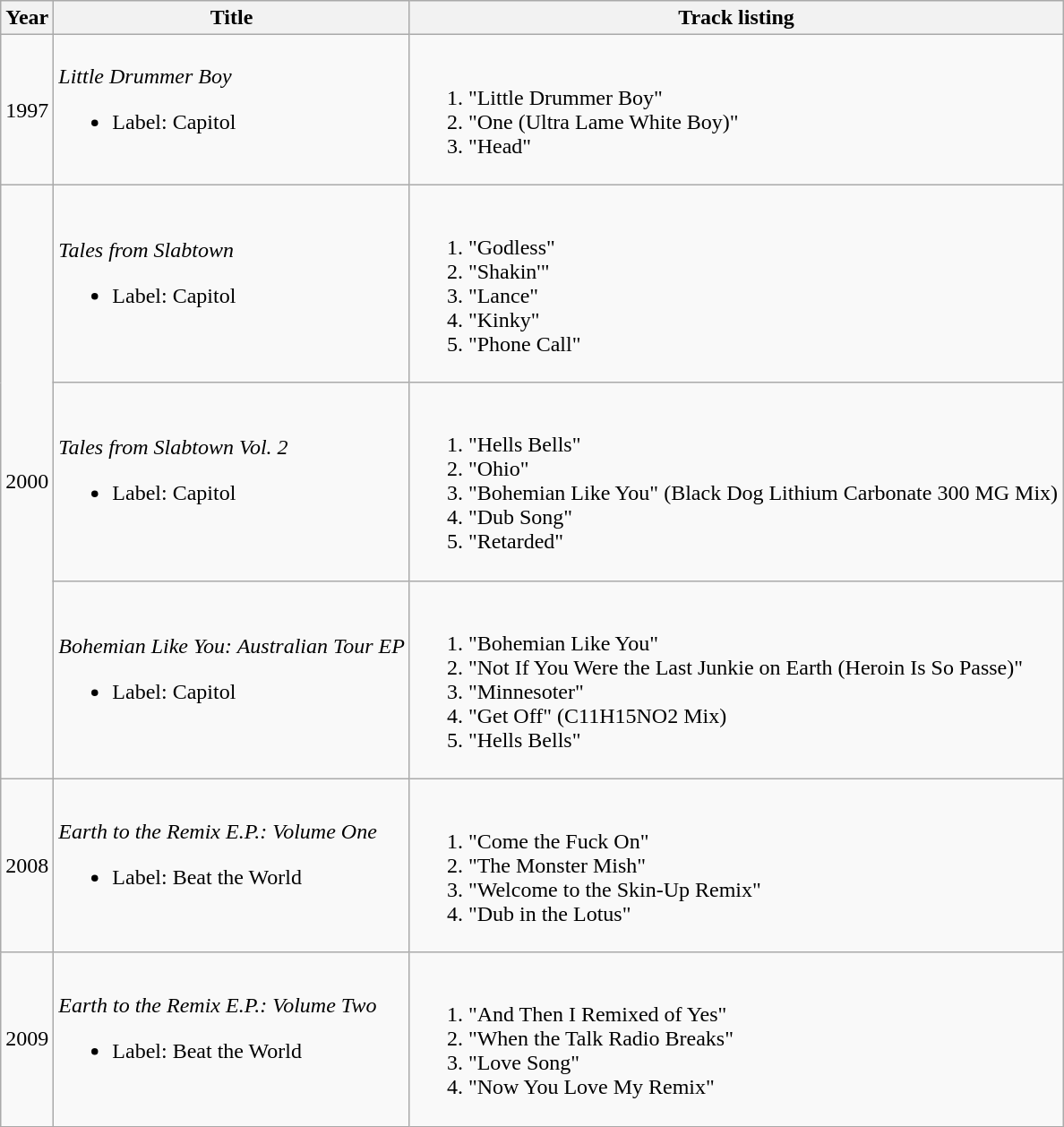<table class="wikitable">
<tr>
<th>Year</th>
<th>Title</th>
<th>Track listing</th>
</tr>
<tr>
<td>1997</td>
<td><em>Little Drummer Boy</em><br><ul><li>Label: Capitol</li></ul></td>
<td><br><ol><li>"Little Drummer Boy"</li><li>"One (Ultra Lame White Boy)"</li><li>"Head"</li></ol></td>
</tr>
<tr>
<td rowspan="3">2000</td>
<td><em>Tales from Slabtown</em><br><ul><li>Label: Capitol</li></ul></td>
<td><br><ol><li>"Godless"</li><li>"Shakin'"</li><li>"Lance"</li><li>"Kinky"</li><li>"Phone Call"</li></ol></td>
</tr>
<tr>
<td><em>Tales from Slabtown Vol. 2</em><br><ul><li>Label: Capitol</li></ul></td>
<td><br><ol><li>"Hells Bells"</li><li>"Ohio"</li><li>"Bohemian Like You" (Black Dog Lithium Carbonate 300 MG Mix)</li><li>"Dub Song"</li><li>"Retarded"</li></ol></td>
</tr>
<tr>
<td><em>Bohemian Like You: Australian Tour EP</em><br><ul><li>Label: Capitol</li></ul></td>
<td><br><ol><li>"Bohemian Like You"</li><li>"Not If You Were the Last Junkie on Earth (Heroin Is So Passe)"</li><li>"Minnesoter"</li><li>"Get Off" (C11H15NO2 Mix)</li><li>"Hells Bells"</li></ol></td>
</tr>
<tr>
<td>2008</td>
<td><em>Earth to the Remix E.P.: Volume One</em><br><ul><li>Label: Beat the World</li></ul></td>
<td><br><ol><li>"Come the Fuck On"</li><li>"The Monster Mish"</li><li>"Welcome to the Skin-Up Remix"</li><li>"Dub in the Lotus"</li></ol></td>
</tr>
<tr>
<td>2009</td>
<td><em>Earth to the Remix E.P.: Volume Two</em><br><ul><li>Label: Beat the World</li></ul></td>
<td><br><ol><li>"And Then I Remixed of Yes"</li><li>"When the Talk Radio Breaks"</li><li>"Love Song"</li><li>"Now You Love My Remix"</li></ol></td>
</tr>
</table>
